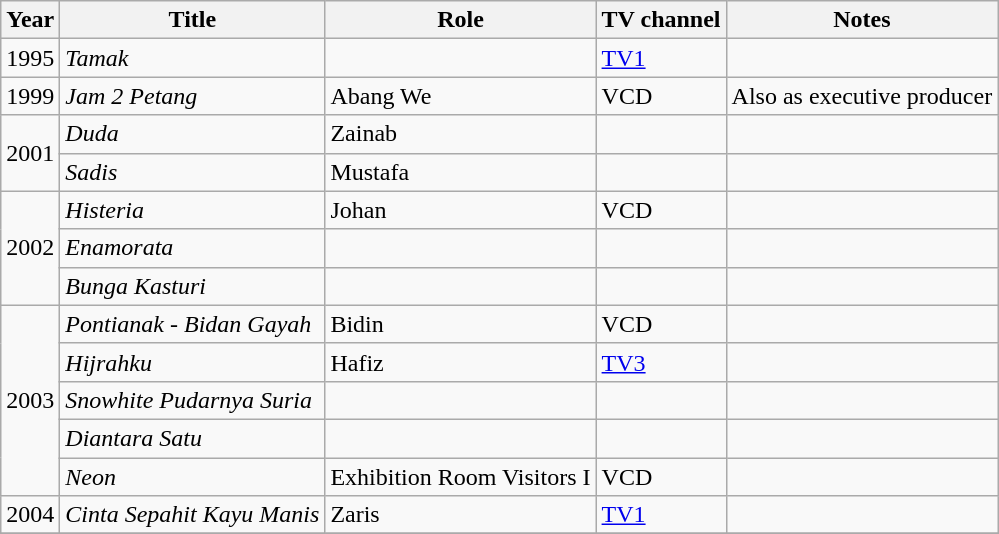<table class="wikitable">
<tr>
<th>Year</th>
<th>Title</th>
<th>Role</th>
<th>TV channel</th>
<th>Notes</th>
</tr>
<tr>
<td>1995</td>
<td><em>Tamak</em></td>
<td></td>
<td><a href='#'>TV1</a></td>
<td></td>
</tr>
<tr>
<td>1999</td>
<td><em>Jam 2 Petang</em></td>
<td>Abang We</td>
<td>VCD</td>
<td>Also as executive producer</td>
</tr>
<tr>
<td rowspan="2">2001</td>
<td><em>Duda</em></td>
<td>Zainab</td>
<td></td>
<td></td>
</tr>
<tr>
<td><em>Sadis</em></td>
<td>Mustafa</td>
<td></td>
<td></td>
</tr>
<tr>
<td rowspan="3">2002</td>
<td><em>Histeria</em></td>
<td>Johan</td>
<td>VCD</td>
<td></td>
</tr>
<tr>
<td><em>Enamorata</em></td>
<td></td>
<td></td>
<td></td>
</tr>
<tr>
<td><em>Bunga Kasturi</em></td>
<td></td>
<td></td>
<td></td>
</tr>
<tr>
<td rowspan="5">2003</td>
<td><em>Pontianak - Bidan Gayah</em></td>
<td>Bidin</td>
<td>VCD</td>
<td></td>
</tr>
<tr>
<td><em>Hijrahku</em></td>
<td>Hafiz</td>
<td><a href='#'>TV3</a></td>
<td></td>
</tr>
<tr>
<td><em>Snowhite Pudarnya Suria</em></td>
<td></td>
<td></td>
<td></td>
</tr>
<tr>
<td><em>Diantara Satu</em></td>
<td></td>
<td></td>
<td></td>
</tr>
<tr>
<td><em>Neon</em></td>
<td>Exhibition Room Visitors I</td>
<td>VCD</td>
<td></td>
</tr>
<tr>
<td>2004</td>
<td><em>Cinta Sepahit Kayu Manis</em></td>
<td>Zaris</td>
<td><a href='#'>TV1</a></td>
<td></td>
</tr>
<tr>
</tr>
</table>
